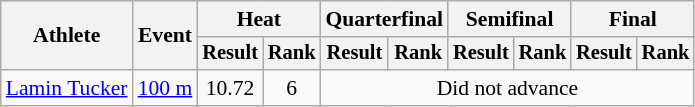<table class=wikitable style="font-size:90%">
<tr>
<th rowspan="2">Athlete</th>
<th rowspan="2">Event</th>
<th colspan="2">Heat</th>
<th colspan="2">Quarterfinal</th>
<th colspan="2">Semifinal</th>
<th colspan="2">Final</th>
</tr>
<tr style="font-size:95%">
<th>Result</th>
<th>Rank</th>
<th>Result</th>
<th>Rank</th>
<th>Result</th>
<th>Rank</th>
<th>Result</th>
<th>Rank</th>
</tr>
<tr align=center>
<td align=left><a href='#'>Lamin Tucker</a></td>
<td align=left><a href='#'>100 m</a></td>
<td>10.72</td>
<td>6</td>
<td colspan=6>Did not advance</td>
</tr>
</table>
